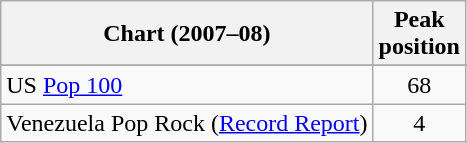<table class="wikitable sortable">
<tr>
<th>Chart (2007–08)</th>
<th>Peak<br>position</th>
</tr>
<tr>
</tr>
<tr>
</tr>
<tr>
</tr>
<tr>
<td>US <a href='#'>Pop 100</a></td>
<td align="center">68</td>
</tr>
<tr>
<td>Venezuela Pop Rock (<a href='#'>Record Report</a>)</td>
<td align="center">4</td>
</tr>
</table>
